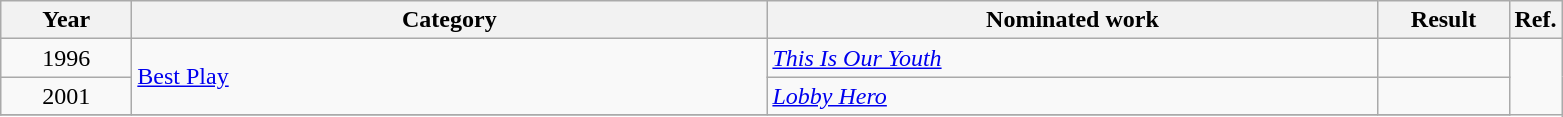<table class=wikitable>
<tr>
<th scope="col" style="width:5em;">Year</th>
<th scope="col" style="width:26em;">Category</th>
<th scope="col" style="width:25em;">Nominated work</th>
<th scope="col" style="width:5em;">Result</th>
<th>Ref.</th>
</tr>
<tr>
<td style="text-align:center;">1996</td>
<td rowspan=2><a href='#'>Best Play</a></td>
<td><em><a href='#'>This Is Our Youth</a></em></td>
<td></td>
</tr>
<tr>
<td style="text-align:center;">2001</td>
<td><em><a href='#'>Lobby Hero</a></em></td>
<td></td>
</tr>
<tr>
</tr>
</table>
